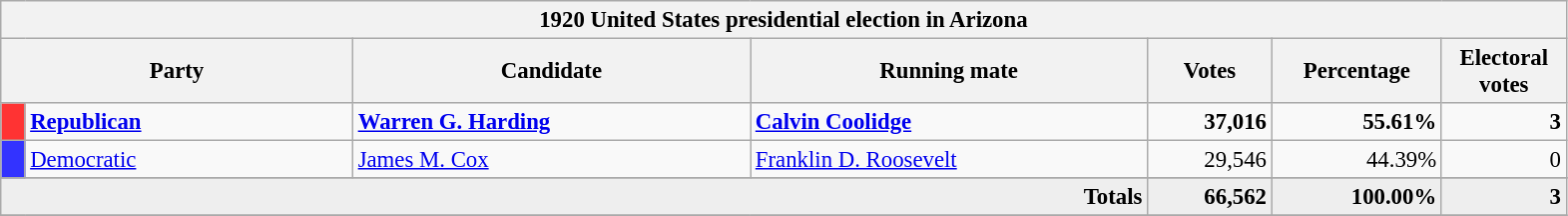<table class="wikitable" style="font-size: 95%;">
<tr>
<th colspan="7">1920 United States presidential election in Arizona</th>
</tr>
<tr>
<th colspan="2" style="width: 15em">Party</th>
<th style="width: 17em">Candidate</th>
<th style="width: 17em">Running mate</th>
<th style="width: 5em">Votes</th>
<th style="width: 7em">Percentage</th>
<th style="width: 5em">Electoral votes</th>
</tr>
<tr>
<th style="background-color:#FF3333; width: 3px"></th>
<td style="width: 130px"><strong><a href='#'>Republican</a></strong></td>
<td><strong><a href='#'>Warren G. Harding</a></strong></td>
<td><strong><a href='#'>Calvin Coolidge</a></strong></td>
<td align="right"><strong>37,016</strong></td>
<td align="right"><strong>55.61%</strong></td>
<td align="right"><strong>3</strong></td>
</tr>
<tr>
<th style="background-color:#3333FF; width: 3px"></th>
<td style="width: 130px"><a href='#'>Democratic</a></td>
<td><a href='#'>James M. Cox</a></td>
<td><a href='#'>Franklin D. Roosevelt</a></td>
<td align="right">29,546</td>
<td align="right">44.39%</td>
<td align="right">0</td>
</tr>
<tr>
</tr>
<tr bgcolor="#EEEEEE">
<td colspan="4" align="right"><strong>Totals</strong></td>
<td align="right"><strong>66,562</strong></td>
<td align="right"><strong>100.00%</strong></td>
<td align="right"><strong>3</strong></td>
</tr>
<tr bgcolor="#EEEEEE">
</tr>
</table>
